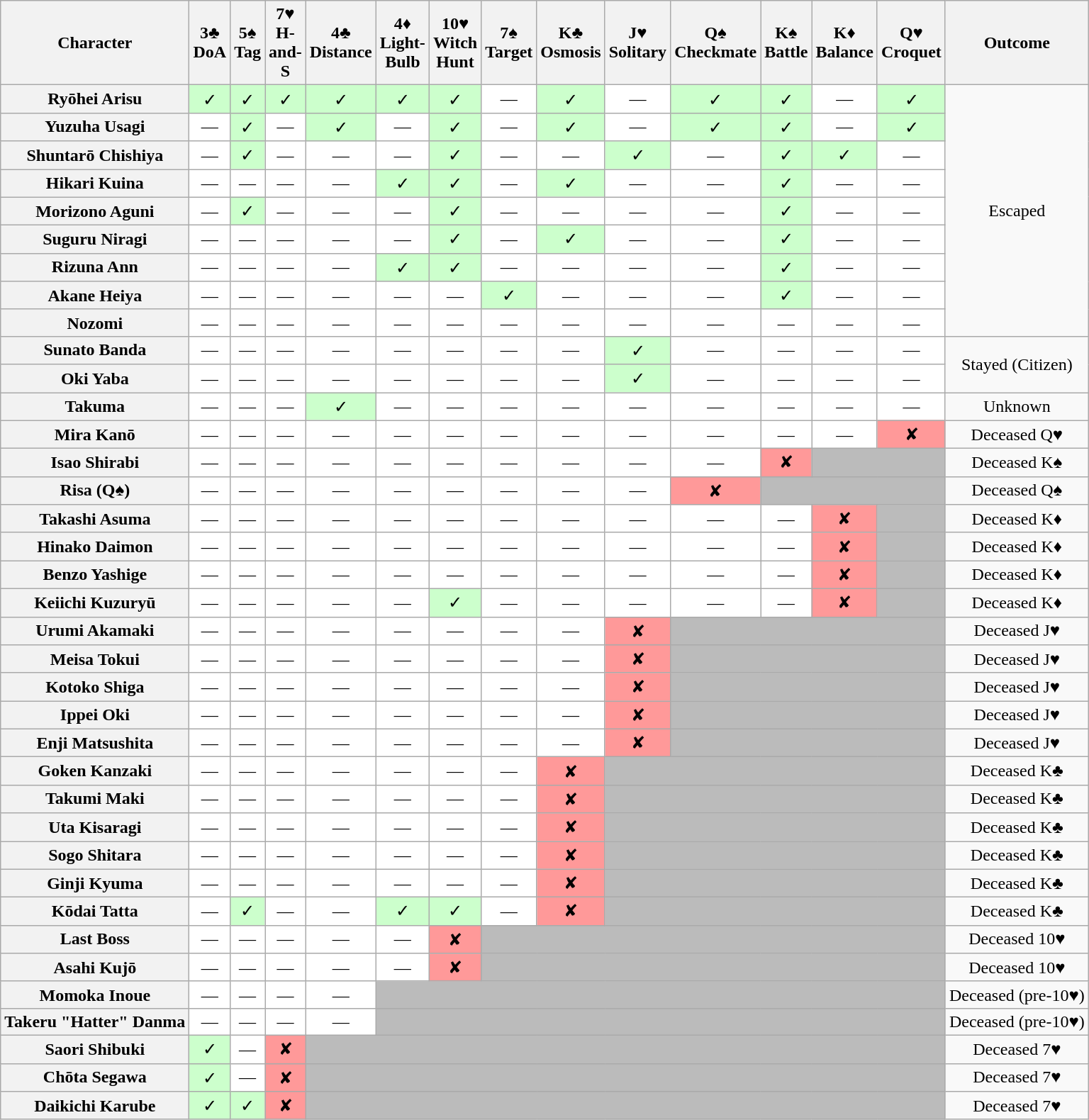<table class="wikitable plainrowheaders sortable" style="text-align:center;">
<tr>
<th scope="col">Character</th>
<th scope="col" style="width:25px">3♣<br>DoA</th>
<th scope="col" style="width:25px">5♠<br>Tag</th>
<th scope="col" style="width:25px">7♥<br>H-and-S</th>
<th scope="col" style="width:25px">4♣<br>Distance</th>
<th scope="col" style="width:25px">4♦<br>Light-Bulb</th>
<th scope="col" style="width:25px">10♥<br>Witch Hunt</th>
<th scope="col" style="width:25px">7♠<br>Target</th>
<th scope="col" style="width:25px">K♣<br>Osmosis</th>
<th scope="col" style="width:25px">J♥<br>Solitary</th>
<th scope="col" style="width:25px">Q♠<br>Checkmate</th>
<th scope="col" style="width:25px">K♠<br>Battle</th>
<th scope="col" style="width:25px">K♦<br>Balance</th>
<th scope="col" style="width:25px">Q♥<br>Croquet</th>
<th scope="col">Outcome</th>
</tr>
<tr>
<th scope="row">Ryōhei Arisu</th>
<td style="background:#cfc;">✓</td>
<td style="background:#cfc;">✓</td>
<td style="background:#cfc;">✓</td>
<td style="background:#cfc;">✓</td>
<td style="background:#cfc;">✓</td>
<td style="background:#cfc;">✓</td>
<td style="background:#fff;">—</td>
<td style="background:#cfc;">✓</td>
<td style="background:#fff;">—</td>
<td style="background:#cfc;">✓</td>
<td style="background:#cfc;">✓</td>
<td style="background:#fff;">—</td>
<td style="background:#cfc;">✓</td>
<td rowspan="9">Escaped</td>
</tr>
<tr>
<th scope="row">Yuzuha Usagi</th>
<td style="background:#fff;">—</td>
<td style="background:#cfc;">✓</td>
<td style="background:#fff;">—</td>
<td style="background:#cfc;">✓</td>
<td style="background:#fff;">—</td>
<td style="background:#cfc;">✓</td>
<td style="background:#fff;">—</td>
<td style="background:#cfc;">✓</td>
<td style="background:#fff;">—</td>
<td style="background:#cfc;">✓</td>
<td style="background:#cfc;">✓</td>
<td style="background:#fff;">—</td>
<td style="background:#cfc;">✓</td>
</tr>
<tr>
<th scope="row">Shuntarō Chishiya</th>
<td style="background:#fff;">—</td>
<td style="background:#cfc;">✓</td>
<td style="background:#fff;">—</td>
<td style="background:#fff;">—</td>
<td style="background:#fff;">—</td>
<td style="background:#cfc;">✓</td>
<td style="background:#fff;">—</td>
<td style="background:#fff;">—</td>
<td style="background:#cfc;">✓</td>
<td style="background:#fff;">—</td>
<td style="background:#cfc;">✓</td>
<td style="background:#cfc;">✓</td>
<td style="background:#fff;">—</td>
</tr>
<tr>
<th scope="row">Hikari Kuina</th>
<td style="background:#fff;">—</td>
<td style="background:#fff;">—</td>
<td style="background:#fff;">—</td>
<td style="background:#fff;">—</td>
<td style="background:#cfc;">✓</td>
<td style="background:#cfc;">✓</td>
<td style="background:#fff;">—</td>
<td style="background:#cfc;">✓</td>
<td style="background:#fff;">—</td>
<td style="background:#fff;">—</td>
<td style="background:#cfc;">✓</td>
<td style="background:#fff;">—</td>
<td style="background:#fff;">—</td>
</tr>
<tr>
<th scope="row">Morizono Aguni</th>
<td style="background:#fff;">—</td>
<td style="background:#cfc;">✓</td>
<td style="background:#fff;">—</td>
<td style="background:#fff;">—</td>
<td style="background:#fff;">—</td>
<td style="background:#cfc;">✓</td>
<td style="background:#fff;">—</td>
<td style="background:#fff;">—</td>
<td style="background:#fff;">—</td>
<td style="background:#fff;">—</td>
<td style="background:#cfc;">✓</td>
<td style="background:#fff;">—</td>
<td style="background:#fff;">—</td>
</tr>
<tr>
<th scope="row">Suguru Niragi</th>
<td style="background:#fff;">—</td>
<td style="background:#fff;">—</td>
<td style="background:#fff;">—</td>
<td style="background:#fff;">—</td>
<td style="background:#fff;">—</td>
<td style="background:#cfc;">✓</td>
<td style="background:#fff;">—</td>
<td style="background:#cfc;">✓</td>
<td style="background:#fff;">—</td>
<td style="background:#fff;">—</td>
<td style="background:#cfc;">✓</td>
<td style="background:#fff;">—</td>
<td style="background:#fff;">—</td>
</tr>
<tr>
<th scope="row">Rizuna Ann</th>
<td style="background:#fff;">—</td>
<td style="background:#fff;">—</td>
<td style="background:#fff;">—</td>
<td style="background:#fff;">—</td>
<td style="background:#cfc;">✓</td>
<td style="background:#cfc;">✓</td>
<td style="background:#fff;">—</td>
<td style="background:#fff;">—</td>
<td style="background:#fff;">—</td>
<td style="background:#fff;">—</td>
<td style="background:#cfc;">✓</td>
<td style="background:#fff;">—</td>
<td style="background:#fff;">—</td>
</tr>
<tr>
<th scope="row">Akane Heiya</th>
<td style="background:#fff;">—</td>
<td style="background:#fff;">—</td>
<td style="background:#fff;">—</td>
<td style="background:#fff;">—</td>
<td style="background:#fff;">—</td>
<td style="background:#fff;">—</td>
<td style="background:#cfc;">✓</td>
<td style="background:#fff;">—</td>
<td style="background:#fff;">—</td>
<td style="background:#fff;">—</td>
<td style="background:#cfc;">✓</td>
<td style="background:#fff;">—</td>
<td style="background:#fff;">—</td>
</tr>
<tr>
<th scope="row">Nozomi</th>
<td style="background:#fff;">—</td>
<td style="background:#fff;">—</td>
<td style="background:#fff;">—</td>
<td style="background:#fff;">—</td>
<td style="background:#fff;">—</td>
<td style="background:#fff;">—</td>
<td style="background:#fff;">—</td>
<td style="background:#fff;">—</td>
<td style="background:#fff;">—</td>
<td style="background:#fff;">—</td>
<td style="background:#fff;">—</td>
<td style="background:#fff;">—</td>
<td style="background:#fff;">—</td>
</tr>
<tr>
<th scope="row">Sunato Banda</th>
<td style="background:#fff;">—</td>
<td style="background:#fff;">—</td>
<td style="background:#fff;">—</td>
<td style="background:#fff;">—</td>
<td style="background:#fff;">—</td>
<td style="background:#fff;">—</td>
<td style="background:#fff;">—</td>
<td style="background:#fff;">—</td>
<td style="background:#cfc;">✓</td>
<td style="background:#fff;">—</td>
<td style="background:#fff;">—</td>
<td style="background:#fff;">—</td>
<td style="background:#fff;">—</td>
<td rowspan="2">Stayed (Citizen)</td>
</tr>
<tr>
<th scope="row">Oki Yaba</th>
<td style="background:#fff;">—</td>
<td style="background:#fff;">—</td>
<td style="background:#fff;">—</td>
<td style="background:#fff;">—</td>
<td style="background:#fff;">—</td>
<td style="background:#fff;">—</td>
<td style="background:#fff;">—</td>
<td style="background:#fff;">—</td>
<td style="background:#cfc;">✓</td>
<td style="background:#fff;">—</td>
<td style="background:#fff;">—</td>
<td style="background:#fff;">—</td>
<td style="background:#fff;">—</td>
</tr>
<tr>
<th scope="row">Takuma</th>
<td style="background:#fff;">—</td>
<td style="background:#fff;">—</td>
<td style="background:#fff;">—</td>
<td style="background:#cfc;">✓</td>
<td style="background:#fff;">—</td>
<td style="background:#fff;">—</td>
<td style="background:#fff;">—</td>
<td style="background:#fff;">—</td>
<td style="background:#fff;">—</td>
<td style="background:#fff;">—</td>
<td style="background:#fff;">—</td>
<td style="background:#fff;">—</td>
<td style="background:#fff;">—</td>
<td>Unknown</td>
</tr>
<tr>
<th scope="row">Mira Kanō</th>
<td style="background:#fff;">—</td>
<td style="background:#fff;">—</td>
<td style="background:#fff;">—</td>
<td style="background:#fff;">—</td>
<td style="background:#fff;">—</td>
<td style="background:#fff;">—</td>
<td style="background:#fff;">—</td>
<td style="background:#fff;">—</td>
<td style="background:#fff;">—</td>
<td style="background:#fff;">—</td>
<td style="background:#fff;">—</td>
<td style="background:#fff;">—</td>
<td style="background:#f99;">✘</td>
<td>Deceased Q♥</td>
</tr>
<tr>
<th scope="row">Isao Shirabi</th>
<td style="background:#fff;">—</td>
<td style="background:#fff;">—</td>
<td style="background:#fff;">—</td>
<td style="background:#fff;">—</td>
<td style="background:#fff;">—</td>
<td style="background:#fff;">—</td>
<td style="background:#fff;">—</td>
<td style="background:#fff;">—</td>
<td style="background:#fff;">—</td>
<td style="background:#fff;">—</td>
<td style="background:#f99;">✘</td>
<td colspan="2" style="background:#bbb;"></td>
<td>Deceased K♠</td>
</tr>
<tr>
<th scope="row">Risa (Q♠)</th>
<td style="background:#fff;">—</td>
<td style="background:#fff;">—</td>
<td style="background:#fff;">—</td>
<td style="background:#fff;">—</td>
<td style="background:#fff;">—</td>
<td style="background:#fff;">—</td>
<td style="background:#fff;">—</td>
<td style="background:#fff;">—</td>
<td style="background:#fff;">—</td>
<td style="background:#f99;">✘</td>
<td colspan="3" style="background:#bbb;"></td>
<td>Deceased Q♠</td>
</tr>
<tr>
<th scope="row">Takashi Asuma</th>
<td style="background:#fff;">—</td>
<td style="background:#fff;">—</td>
<td style="background:#fff;">—</td>
<td style="background:#fff;">—</td>
<td style="background:#fff;">—</td>
<td style="background:#fff;">—</td>
<td style="background:#fff;">—</td>
<td style="background:#fff;">—</td>
<td style="background:#fff;">—</td>
<td style="background:#fff;">—</td>
<td style="background:#fff;">—</td>
<td style="background:#f99;">✘</td>
<td colspan="1" style="background:#bbb;"></td>
<td>Deceased K♦</td>
</tr>
<tr>
<th scope="row">Hinako Daimon</th>
<td style="background:#fff;">—</td>
<td style="background:#fff;">—</td>
<td style="background:#fff;">—</td>
<td style="background:#fff;">—</td>
<td style="background:#fff;">—</td>
<td style="background:#fff;">—</td>
<td style="background:#fff;">—</td>
<td style="background:#fff;">—</td>
<td style="background:#fff;">—</td>
<td style="background:#fff;">—</td>
<td style="background:#fff;">—</td>
<td style="background:#f99;">✘</td>
<td colspan="1" style="background:#bbb;"></td>
<td>Deceased K♦</td>
</tr>
<tr>
<th scope="row">Benzo Yashige</th>
<td style="background:#fff;">—</td>
<td style="background:#fff;">—</td>
<td style="background:#fff;">—</td>
<td style="background:#fff;">—</td>
<td style="background:#fff;">—</td>
<td style="background:#fff;">—</td>
<td style="background:#fff;">—</td>
<td style="background:#fff;">—</td>
<td style="background:#fff;">—</td>
<td style="background:#fff;">—</td>
<td style="background:#fff;">—</td>
<td style="background:#f99;">✘</td>
<td colspan="1" style="background:#bbb;"></td>
<td>Deceased K♦</td>
</tr>
<tr>
<th scope="row">Keiichi Kuzuryū</th>
<td style="background:#fff;">—</td>
<td style="background:#fff;">—</td>
<td style="background:#fff;">—</td>
<td style="background:#fff;">—</td>
<td style="background:#fff;">—</td>
<td style="background:#cfc;">✓</td>
<td style="background:#fff;">—</td>
<td style="background:#fff;">—</td>
<td style="background:#fff;">—</td>
<td style="background:#fff;">—</td>
<td style="background:#fff;">—</td>
<td style="background:#f99;">✘</td>
<td colspan="1" style="background:#bbb;"></td>
<td>Deceased K♦</td>
</tr>
<tr>
<th scope="row">Urumi Akamaki</th>
<td style="background:#fff;">—</td>
<td style="background:#fff;">—</td>
<td style="background:#fff;">—</td>
<td style="background:#fff;">—</td>
<td style="background:#fff;">—</td>
<td style="background:#fff;">—</td>
<td style="background:#fff;">—</td>
<td style="background:#fff;">—</td>
<td style="background:#f99;">✘</td>
<td colspan="4" style="background:#bbb;"></td>
<td>Deceased J♥</td>
</tr>
<tr>
<th scope="row">Meisa Tokui</th>
<td style="background:#fff;">—</td>
<td style="background:#fff;">—</td>
<td style="background:#fff;">—</td>
<td style="background:#fff;">—</td>
<td style="background:#fff;">—</td>
<td style="background:#fff;">—</td>
<td style="background:#fff;">—</td>
<td style="background:#fff;">—</td>
<td style="background:#f99;">✘</td>
<td colspan="4" style="background:#bbb;"></td>
<td>Deceased J♥</td>
</tr>
<tr>
<th scope="row">Kotoko Shiga</th>
<td style="background:#fff;">—</td>
<td style="background:#fff;">—</td>
<td style="background:#fff;">—</td>
<td style="background:#fff;">—</td>
<td style="background:#fff;">—</td>
<td style="background:#fff;">—</td>
<td style="background:#fff;">—</td>
<td style="background:#fff;">—</td>
<td style="background:#f99;">✘</td>
<td colspan="4" style="background:#bbb;"></td>
<td>Deceased J♥</td>
</tr>
<tr>
<th scope="row">Ippei Oki</th>
<td style="background:#fff;">—</td>
<td style="background:#fff;">—</td>
<td style="background:#fff;">—</td>
<td style="background:#fff;">—</td>
<td style="background:#fff;">—</td>
<td style="background:#fff;">—</td>
<td style="background:#fff;">—</td>
<td style="background:#fff;">—</td>
<td style="background:#f99;">✘</td>
<td colspan="4" style="background:#bbb;"></td>
<td>Deceased J♥</td>
</tr>
<tr>
<th scope="row">Enji Matsushita</th>
<td style="background:#fff;">—</td>
<td style="background:#fff;">—</td>
<td style="background:#fff;">—</td>
<td style="background:#fff;">—</td>
<td style="background:#fff;">—</td>
<td style="background:#fff;">—</td>
<td style="background:#fff;">—</td>
<td style="background:#fff;">—</td>
<td style="background:#f99;">✘</td>
<td colspan="4" style="background:#bbb;"></td>
<td>Deceased J♥</td>
</tr>
<tr>
<th scope="row">Goken Kanzaki</th>
<td style="background:#fff;">—</td>
<td style="background:#fff;">—</td>
<td style="background:#fff;">—</td>
<td style="background:#fff;">—</td>
<td style="background:#fff;">—</td>
<td style="background:#fff;">—</td>
<td style="background:#fff;">—</td>
<td style="background:#f99;">✘</td>
<td colspan="5" style="background:#bbb;"></td>
<td>Deceased K♣</td>
</tr>
<tr>
<th scope="row">Takumi Maki</th>
<td style="background:#fff;">—</td>
<td style="background:#fff;">—</td>
<td style="background:#fff;">—</td>
<td style="background:#fff;">—</td>
<td style="background:#fff;">—</td>
<td style="background:#fff;">—</td>
<td style="background:#fff;">—</td>
<td style="background:#f99;">✘</td>
<td colspan="5" style="background:#bbb;"></td>
<td>Deceased K♣</td>
</tr>
<tr>
<th scope="row">Uta Kisaragi</th>
<td style="background:#fff;">—</td>
<td style="background:#fff;">—</td>
<td style="background:#fff;">—</td>
<td style="background:#fff;">—</td>
<td style="background:#fff;">—</td>
<td style="background:#fff;">—</td>
<td style="background:#fff;">—</td>
<td style="background:#f99;">✘</td>
<td colspan="5" style="background:#bbb;"></td>
<td>Deceased K♣</td>
</tr>
<tr>
<th scope="row">Sogo Shitara</th>
<td style="background:#fff;">—</td>
<td style="background:#fff;">—</td>
<td style="background:#fff;">—</td>
<td style="background:#fff;">—</td>
<td style="background:#fff;">—</td>
<td style="background:#fff;">—</td>
<td style="background:#fff;">—</td>
<td style="background:#f99;">✘</td>
<td colspan="5" style="background:#bbb;"></td>
<td>Deceased K♣</td>
</tr>
<tr>
<th scope="row">Ginji Kyuma</th>
<td style="background:#fff;">—</td>
<td style="background:#fff;">—</td>
<td style="background:#fff;">—</td>
<td style="background:#fff;">—</td>
<td style="background:#fff;">—</td>
<td style="background:#fff;">—</td>
<td style="background:#fff;">—</td>
<td style="background:#f99;">✘</td>
<td colspan="5" style="background:#bbb;"></td>
<td>Deceased K♣</td>
</tr>
<tr>
<th scope="row">Kōdai Tatta</th>
<td style="background:#fff;">—</td>
<td style="background:#cfc;">✓</td>
<td style="background:#fff;">—</td>
<td style="background:#fff;">—</td>
<td style="background:#cfc;">✓</td>
<td style="background:#cfc;">✓</td>
<td style="background:#fff;">—</td>
<td style="background:#f99;">✘</td>
<td colspan="5" style="background:#bbb;"></td>
<td>Deceased K♣</td>
</tr>
<tr>
<th scope="row">Last Boss</th>
<td style="background:#fff;">—</td>
<td style="background:#fff;">—</td>
<td style="background:#fff;">—</td>
<td style="background:#fff;">—</td>
<td style="background:#fff;">—</td>
<td style="background:#f99;">✘</td>
<td colspan="7" style="background:#bbb;"></td>
<td>Deceased 10♥</td>
</tr>
<tr>
<th scope="row">Asahi Kujō</th>
<td style="background:#fff;">—</td>
<td style="background:#fff;">—</td>
<td style="background:#fff;">—</td>
<td style="background:#fff;">—</td>
<td style="background:#fff;">—</td>
<td style="background:#f99;">✘</td>
<td colspan="7" style="background:#bbb;"></td>
<td>Deceased 10♥</td>
</tr>
<tr>
<th scope="row">Momoka Inoue</th>
<td style="background:#fff;">—</td>
<td style="background:#fff;">—</td>
<td style="background:#fff;">—</td>
<td style="background:#fff;">—</td>
<td colspan="9" style="background:#bbb;"></td>
<td>Deceased (pre-10♥)</td>
</tr>
<tr>
<th scope="row">Takeru "Hatter" Danma</th>
<td style="background:#fff;">—</td>
<td style="background:#fff;">—</td>
<td style="background:#fff;">—</td>
<td style="background:#fff;">—</td>
<td colspan="9" style="background:#bbb;"></td>
<td>Deceased (pre-10♥)</td>
</tr>
<tr>
<th scope="row">Saori Shibuki</th>
<td style="background:#cfc;">✓</td>
<td style="background:#fff;">—</td>
<td style="background:#f99;">✘</td>
<td colspan="10" style="background:#bbb;"></td>
<td>Deceased 7♥</td>
</tr>
<tr>
<th scope="row">Chōta Segawa</th>
<td style="background:#cfc;">✓</td>
<td style="background:#fff;">—</td>
<td style="background:#f99;">✘</td>
<td colspan="10" style="background:#bbb;"></td>
<td>Deceased 7♥</td>
</tr>
<tr>
<th scope="row">Daikichi Karube</th>
<td style="background:#cfc;">✓</td>
<td style="background:#cfc;">✓</td>
<td style="background:#f99;">✘</td>
<td colspan="10" style="background:#bbb;"></td>
<td>Deceased 7♥</td>
</tr>
</table>
